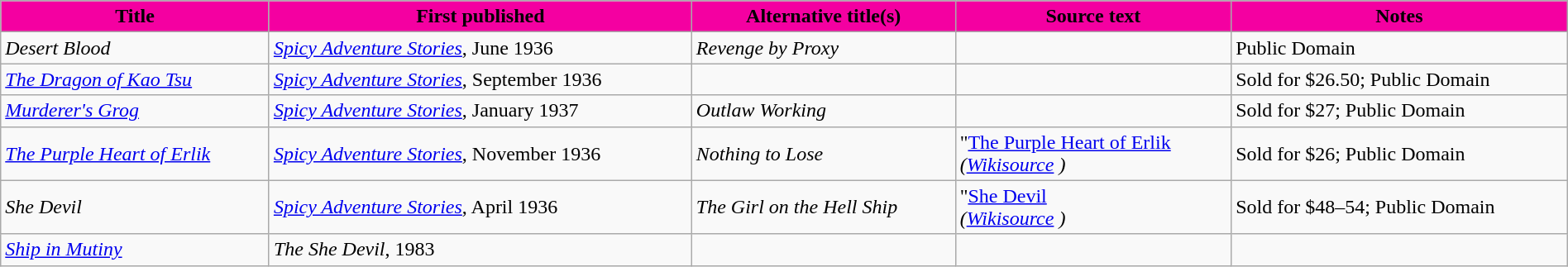<table class="wikitable" width="100%">
<tr>
<th style="background:#F400A1;">Title</th>
<th style="background:#F400A1;">First published</th>
<th style="background:#F400A1;">Alternative title(s)</th>
<th style="background:#F400A1;">Source text</th>
<th style="background:#F400A1;">Notes</th>
</tr>
<tr>
<td><em>Desert Blood</em></td>
<td><em><a href='#'>Spicy Adventure Stories</a></em>, June 1936</td>
<td><em>Revenge by Proxy</em></td>
<td></td>
<td>Public Domain</td>
</tr>
<tr>
<td><em><a href='#'>The Dragon of Kao Tsu</a></em></td>
<td><em><a href='#'>Spicy Adventure Stories</a></em>, September 1936</td>
<td></td>
<td></td>
<td>Sold for $26.50; Public Domain</td>
</tr>
<tr>
<td><em><a href='#'>Murderer's Grog</a></em></td>
<td><em><a href='#'>Spicy Adventure Stories</a></em>, January 1937</td>
<td><em>Outlaw Working</em></td>
<td></td>
<td>Sold for $27; Public Domain</td>
</tr>
<tr>
<td><em><a href='#'>The Purple Heart of Erlik</a></em></td>
<td><em><a href='#'>Spicy Adventure Stories</a></em>, November 1936</td>
<td><em>Nothing to Lose</em></td>
<td>"<a href='#'>The Purple Heart of Erlik</a><em><br>(<a href='#'>Wikisource</a> ) </em></td>
<td>Sold for $26; Public Domain</td>
</tr>
<tr>
<td><em>She Devil</em></td>
<td><em><a href='#'>Spicy Adventure Stories</a></em>, April 1936</td>
<td><em>The Girl on the Hell Ship</em></td>
<td>"<a href='#'>She Devil</a><em><br>(<a href='#'>Wikisource</a> )  </em></td>
<td>Sold for $48–54; Public Domain</td>
</tr>
<tr>
<td><em><a href='#'>Ship in Mutiny</a></em></td>
<td><em>The She Devil</em>, 1983</td>
<td></td>
<td></td>
<td></td>
</tr>
</table>
